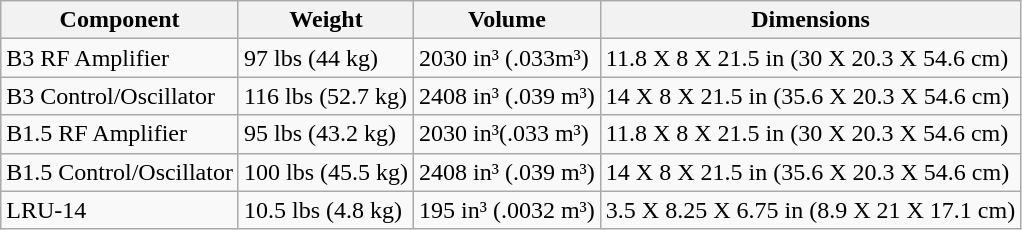<table class="wikitable">
<tr>
<th>Component</th>
<th>Weight</th>
<th>Volume</th>
<th>Dimensions</th>
</tr>
<tr>
<td>B3 RF Amplifier</td>
<td>97 lbs (44 kg)</td>
<td>2030 in³ (.033m³)</td>
<td>11.8 X 8 X 21.5 in (30 X 20.3 X 54.6 cm)</td>
</tr>
<tr>
<td>B3 Control/Oscillator</td>
<td>116 lbs (52.7 kg)</td>
<td>2408 in³ (.039 m³)</td>
<td>14 X 8 X 21.5 in (35.6 X 20.3 X 54.6 cm)</td>
</tr>
<tr>
<td>B1.5 RF Amplifier</td>
<td>95 lbs (43.2 kg)</td>
<td>2030 in³(.033 m³)</td>
<td>11.8 X 8 X 21.5 in (30 X 20.3 X 54.6 cm)</td>
</tr>
<tr>
<td>B1.5 Control/Oscillator</td>
<td>100 lbs (45.5 kg)</td>
<td>2408 in³ (.039 m³)</td>
<td>14 X 8 X 21.5 in (35.6 X 20.3 X 54.6 cm)</td>
</tr>
<tr>
<td>LRU-14</td>
<td>10.5 lbs (4.8 kg)</td>
<td>195 in³ (.0032 m³)</td>
<td>3.5 X 8.25 X 6.75 in (8.9 X 21 X 17.1 cm)</td>
</tr>
</table>
